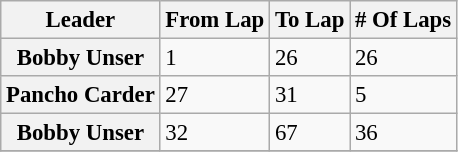<table class="wikitable" style="font-size:95%;">
<tr>
<th>Leader</th>
<th>From Lap</th>
<th>To Lap</th>
<th># Of Laps</th>
</tr>
<tr>
<th>Bobby Unser</th>
<td>1</td>
<td>26</td>
<td>26</td>
</tr>
<tr>
<th>Pancho Carder</th>
<td>27</td>
<td>31</td>
<td>5</td>
</tr>
<tr>
<th>Bobby Unser</th>
<td>32</td>
<td>67</td>
<td>36</td>
</tr>
<tr>
</tr>
</table>
